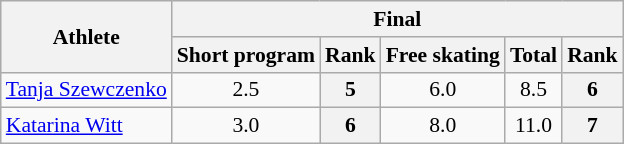<table class="wikitable" style="font-size:90%">
<tr>
<th rowspan="2">Athlete</th>
<th colspan="9">Final</th>
</tr>
<tr>
<th>Short program</th>
<th>Rank</th>
<th>Free skating</th>
<th>Total</th>
<th>Rank</th>
</tr>
<tr>
<td><a href='#'>Tanja Szewczenko</a></td>
<td align="center">2.5</td>
<th align="center">5</th>
<td align="center">6.0</td>
<td align="center">8.5</td>
<th align="center">6</th>
</tr>
<tr>
<td><a href='#'>Katarina Witt</a></td>
<td align="center">3.0</td>
<th align="center">6</th>
<td align="center">8.0</td>
<td align="center">11.0</td>
<th align="center">7</th>
</tr>
</table>
